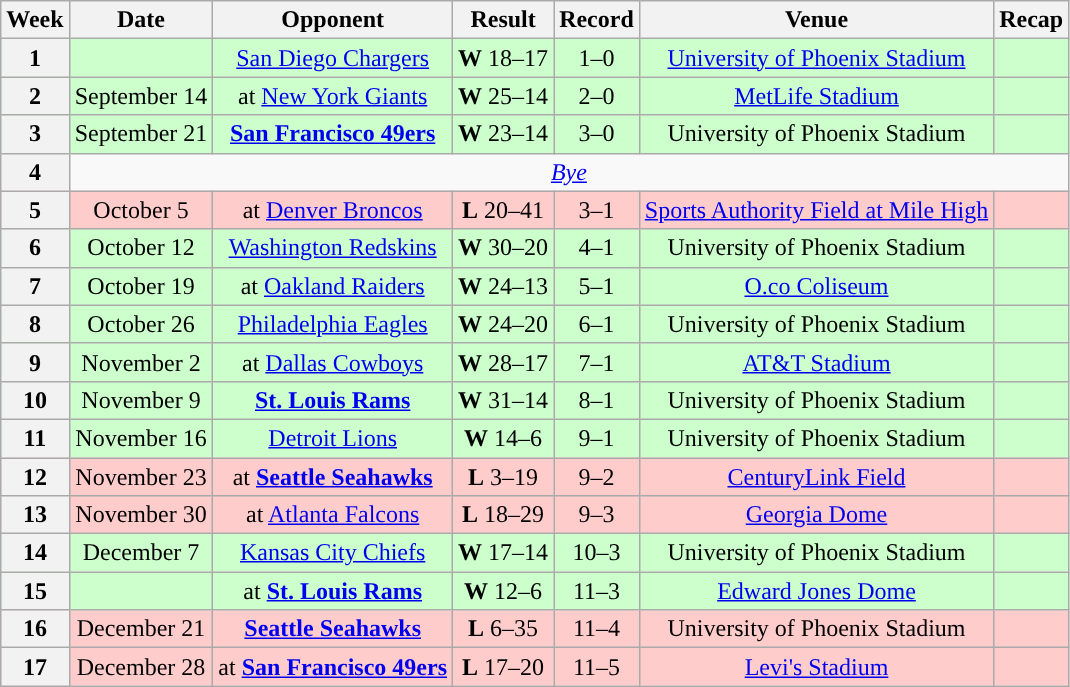<table class="wikitable" style="text-align:center">
<tr>
<th>Week</th>
<th>Date</th>
<th>Opponent</th>
<th>Result</th>
<th>Record</th>
<th>Venue</th>
<th>Recap</th>
</tr>
<tr style="background:#cfc; text-align:center;">
<th>1</th>
<td></td>
<td><a href='#'>San Diego Chargers</a></td>
<td><strong>W</strong> 18–17</td>
<td>1–0</td>
<td><a href='#'>University of Phoenix Stadium</a></td>
<td></td>
</tr>
<tr style="background:#cfc; text-align:center;">
<th>2</th>
<td>September 14</td>
<td>at <a href='#'>New York Giants</a></td>
<td><strong>W</strong> 25–14</td>
<td>2–0</td>
<td><a href='#'>MetLife Stadium</a></td>
<td></td>
</tr>
<tr style="background:#cfc; text-align:center;">
<th>3</th>
<td>September 21</td>
<td><strong><a href='#'>San Francisco 49ers</a></strong></td>
<td><strong>W</strong> 23–14</td>
<td>3–0</td>
<td>University of Phoenix Stadium</td>
<td></td>
</tr>
<tr>
<th>4</th>
<td colspan="6" style="text-align:center;"><em><a href='#'>Bye</a></em></td>
</tr>
<tr style="background:#fcc; text-align:center;">
<th>5</th>
<td>October 5</td>
<td>at <a href='#'>Denver Broncos</a></td>
<td><strong>L</strong> 20–41</td>
<td>3–1</td>
<td><a href='#'>Sports Authority Field at Mile High</a></td>
<td></td>
</tr>
<tr style="background:#cfc; text-align:center;">
<th>6</th>
<td>October 12</td>
<td><a href='#'>Washington Redskins</a></td>
<td><strong>W</strong> 30–20</td>
<td>4–1</td>
<td>University of Phoenix Stadium</td>
<td></td>
</tr>
<tr style="background:#cfc; text-align:center;">
<th>7</th>
<td>October 19</td>
<td>at <a href='#'>Oakland Raiders</a></td>
<td><strong>W</strong> 24–13</td>
<td>5–1</td>
<td><a href='#'>O.co Coliseum</a></td>
<td></td>
</tr>
<tr style="background:#cfc; text-align:center;">
<th>8</th>
<td>October 26</td>
<td><a href='#'>Philadelphia Eagles</a></td>
<td><strong>W</strong> 24–20</td>
<td>6–1</td>
<td>University of Phoenix Stadium</td>
<td></td>
</tr>
<tr style="background:#cfc; text-align:center;">
<th>9</th>
<td>November 2</td>
<td>at <a href='#'>Dallas Cowboys</a></td>
<td><strong>W</strong> 28–17</td>
<td>7–1</td>
<td><a href='#'>AT&T Stadium</a></td>
<td></td>
</tr>
<tr style="background:#cfc; text-align:center;">
<th>10</th>
<td>November 9</td>
<td><strong><a href='#'>St. Louis Rams</a></strong></td>
<td><strong>W</strong> 31–14</td>
<td>8–1</td>
<td>University of Phoenix Stadium</td>
<td></td>
</tr>
<tr style="background:#cfc; text-align:center;">
<th>11</th>
<td>November 16</td>
<td><a href='#'>Detroit Lions</a></td>
<td><strong>W</strong> 14–6</td>
<td>9–1</td>
<td>University of Phoenix Stadium</td>
<td></td>
</tr>
<tr style="background:#fcc; text-align:center;">
<th>12</th>
<td>November 23</td>
<td>at <strong><a href='#'>Seattle Seahawks</a></strong></td>
<td><strong>L</strong> 3–19</td>
<td>9–2</td>
<td><a href='#'>CenturyLink Field</a></td>
<td></td>
</tr>
<tr style="background:#fcc; text-align:center;">
<th>13</th>
<td>November 30</td>
<td>at <a href='#'>Atlanta Falcons</a></td>
<td><strong>L</strong> 18–29</td>
<td>9–3</td>
<td><a href='#'>Georgia Dome</a></td>
<td></td>
</tr>
<tr style="background:#cfc; text-align:center;">
<th>14</th>
<td>December 7</td>
<td><a href='#'>Kansas City Chiefs</a></td>
<td><strong>W</strong> 17–14</td>
<td>10–3</td>
<td>University of Phoenix Stadium</td>
<td></td>
</tr>
<tr style="background:#cfc; text-align:center;">
<th>15</th>
<td></td>
<td>at <strong><a href='#'>St. Louis Rams</a></strong></td>
<td><strong>W</strong> 12–6</td>
<td>11–3</td>
<td><a href='#'>Edward Jones Dome</a></td>
<td></td>
</tr>
<tr style="background:#fcc; text-align:center;">
<th>16</th>
<td>December 21</td>
<td><strong><a href='#'>Seattle Seahawks</a></strong></td>
<td><strong>L</strong> 6–35</td>
<td>11–4</td>
<td>University of Phoenix Stadium</td>
<td></td>
</tr>
<tr style="background:#fcc; text-align:center;">
<th>17</th>
<td>December 28</td>
<td>at <strong><a href='#'>San Francisco 49ers</a></strong></td>
<td><strong>L</strong> 17–20</td>
<td>11–5</td>
<td><a href='#'>Levi's Stadium</a></td>
<td></td>
</tr>
</table>
